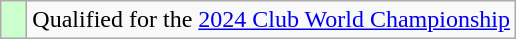<table class="wikitable" style="text-align:left">
<tr>
<td width=10px bgcolor=#ccffcc></td>
<td>Qualified for the <a href='#'>2024 Club World Championship</a></td>
</tr>
</table>
